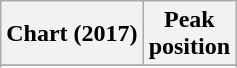<table class="wikitable plainrowheaders" style="text-align:center">
<tr>
<th scope="col">Chart (2017)</th>
<th scope="col">Peak<br> position</th>
</tr>
<tr>
</tr>
<tr>
</tr>
</table>
